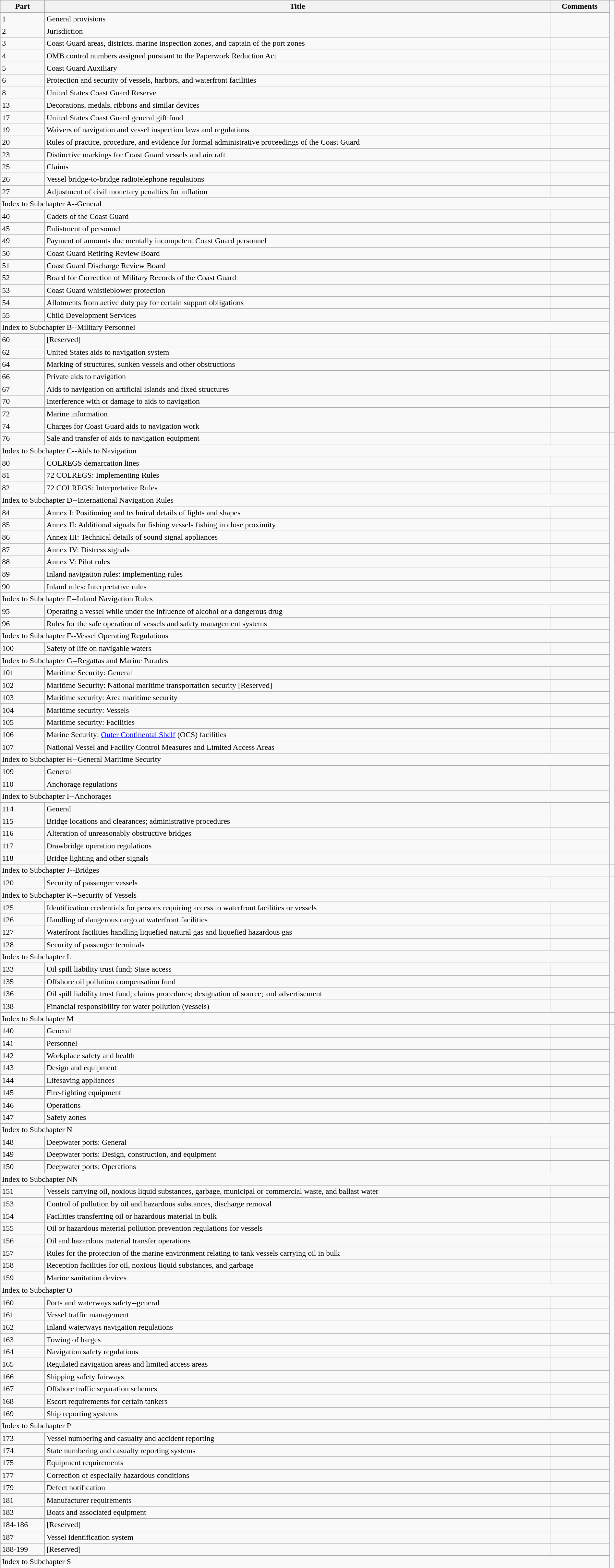<table class="wikitable" width="100%">
<tr>
<th>Part</th>
<th>Title</th>
<th>Comments</th>
</tr>
<tr>
<td>1</td>
<td>General provisions</td>
<td></td>
</tr>
<tr>
<td>2</td>
<td>Jurisdiction</td>
<td></td>
</tr>
<tr>
<td>3</td>
<td>Coast Guard areas, districts, marine inspection zones, and captain of the port zones</td>
<td></td>
</tr>
<tr>
<td>4</td>
<td>OMB control numbers assigned pursuant to the Paperwork Reduction Act</td>
<td></td>
</tr>
<tr>
<td>5</td>
<td>Coast Guard Auxiliary</td>
<td></td>
</tr>
<tr>
<td>6</td>
<td>Protection and security of vessels, harbors, and waterfront facilities</td>
<td></td>
</tr>
<tr>
<td>8</td>
<td>United States Coast Guard Reserve</td>
<td></td>
</tr>
<tr>
<td>13</td>
<td>Decorations, medals, ribbons and similar devices</td>
<td></td>
</tr>
<tr>
<td>17</td>
<td>United States Coast Guard general gift fund</td>
<td></td>
</tr>
<tr>
<td>19</td>
<td>Waivers of navigation and vessel inspection laws and regulations</td>
<td></td>
</tr>
<tr>
<td>20</td>
<td>Rules of practice, procedure, and evidence for formal administrative proceedings of the Coast Guard</td>
<td></td>
</tr>
<tr>
<td>23</td>
<td>Distinctive markings for Coast Guard vessels and aircraft</td>
<td></td>
</tr>
<tr>
<td>25</td>
<td>Claims</td>
<td></td>
</tr>
<tr>
<td>26</td>
<td>Vessel bridge-to-bridge radiotelephone regulations</td>
<td></td>
</tr>
<tr>
<td>27</td>
<td>Adjustment of civil monetary penalties for inflation</td>
<td></td>
</tr>
<tr>
<td colspan="3">Index to Subchapter A--General</td>
</tr>
<tr>
<td>40</td>
<td>Cadets of the Coast Guard</td>
<td></td>
</tr>
<tr>
<td>45</td>
<td>Enlistment of personnel</td>
<td></td>
</tr>
<tr>
<td>49</td>
<td>Payment of amounts due mentally incompetent Coast Guard personnel</td>
<td></td>
</tr>
<tr>
<td>50</td>
<td>Coast Guard Retiring Review Board</td>
<td></td>
</tr>
<tr>
<td>51</td>
<td>Coast Guard Discharge Review Board</td>
<td></td>
</tr>
<tr>
<td>52</td>
<td>Board for Correction of Military Records of the Coast Guard</td>
<td></td>
</tr>
<tr>
<td>53</td>
<td>Coast Guard whistleblower protection</td>
<td></td>
</tr>
<tr>
<td>54</td>
<td>Allotments from active duty pay for certain support obligations</td>
<td></td>
</tr>
<tr>
<td>55</td>
<td>Child Development Services</td>
<td></td>
</tr>
<tr>
<td colspan="3">Index to Subchapter B--Military Personnel</td>
</tr>
<tr>
<td>60</td>
<td>[Reserved]</td>
<td></td>
</tr>
<tr>
<td>62</td>
<td>United States aids to navigation system</td>
<td></td>
</tr>
<tr>
<td>64</td>
<td>Marking of structures, sunken vessels and other obstructions</td>
<td></td>
</tr>
<tr>
<td>66</td>
<td>Private aids to navigation</td>
<td></td>
</tr>
<tr>
<td>67</td>
<td>Aids to navigation on artificial islands and fixed structures</td>
<td></td>
</tr>
<tr>
<td>70</td>
<td>Interference with or damage to aids to navigation</td>
<td></td>
</tr>
<tr>
<td>72</td>
<td>Marine information</td>
<td></td>
</tr>
<tr>
<td>74</td>
<td>Charges for Coast Guard aids to navigation work</td>
<td></td>
</tr>
<tr>
<td>76</td>
<td>Sale and transfer of aids to navigation equipment</td>
<td></td>
<td></td>
</tr>
<tr>
<td colspan="3">Index to Subchapter C--Aids to Navigation</td>
</tr>
<tr>
<td>80</td>
<td>COLREGS demarcation lines</td>
<td></td>
</tr>
<tr>
<td>81</td>
<td>72 COLREGS: Implementing Rules</td>
<td></td>
</tr>
<tr>
<td>82</td>
<td>72 COLREGS: Interpretative Rules</td>
<td></td>
</tr>
<tr>
<td colspan="3">Index to Subchapter D--International Navigation Rules</td>
</tr>
<tr>
<td>84</td>
<td>Annex I: Positioning and technical details of lights and shapes</td>
<td></td>
</tr>
<tr>
<td>85</td>
<td>Annex II: Additional signals for fishing vessels fishing in close proximity</td>
<td></td>
</tr>
<tr>
<td>86</td>
<td>Annex III: Technical details of sound signal appliances</td>
<td></td>
</tr>
<tr>
<td>87</td>
<td>Annex IV: Distress signals</td>
<td></td>
</tr>
<tr>
<td>88</td>
<td>Annex V: Pilot rules</td>
<td></td>
</tr>
<tr>
<td>89</td>
<td>Inland navigation rules: implementing rules</td>
<td></td>
</tr>
<tr>
<td>90</td>
<td>Inland rules: Interpretative rules</td>
<td></td>
</tr>
<tr>
<td colspan="3">Index to Subchapter E--Inland Navigation Rules</td>
</tr>
<tr>
<td>95</td>
<td>Operating a vessel while under the influence of alcohol or a dangerous drug</td>
<td></td>
</tr>
<tr>
<td>96</td>
<td>Rules for the safe operation of vessels and safety management systems</td>
<td></td>
</tr>
<tr>
<td colspan="3">Index to Subchapter F--Vessel Operating Regulations</td>
</tr>
<tr>
<td>100</td>
<td>Safety of life on navigable waters</td>
<td></td>
</tr>
<tr>
<td colspan="3">Index to Subchapter G--Regattas and Marine Parades</td>
</tr>
<tr>
<td>101</td>
<td>Maritime Security: General</td>
<td></td>
</tr>
<tr>
<td>102</td>
<td>Maritime Security: National maritime transportation security [Reserved]</td>
<td></td>
</tr>
<tr>
<td>103</td>
<td>Maritime security: Area maritime security</td>
<td></td>
</tr>
<tr>
<td>104</td>
<td>Maritime security: Vessels</td>
<td></td>
</tr>
<tr>
<td>105</td>
<td>Maritime security: Facilities</td>
<td></td>
</tr>
<tr>
<td>106</td>
<td>Marine Security: <a href='#'>Outer Continental Shelf</a> (OCS) facilities</td>
<td></td>
</tr>
<tr>
<td>107</td>
<td>National Vessel and Facility Control Measures and Limited Access Areas</td>
<td></td>
</tr>
<tr>
<td colspan="3">Index to Subchapter H--General Maritime Security</td>
</tr>
<tr>
<td>109</td>
<td>General</td>
<td></td>
</tr>
<tr>
<td>110</td>
<td>Anchorage regulations</td>
<td></td>
</tr>
<tr>
<td colspan="3">Index to Subchapter I--Anchorages</td>
</tr>
<tr>
<td>114</td>
<td>General</td>
<td></td>
</tr>
<tr>
<td>115</td>
<td>Bridge locations and clearances; administrative procedures</td>
<td></td>
</tr>
<tr>
<td>116</td>
<td>Alteration of unreasonably obstructive bridges</td>
<td></td>
</tr>
<tr>
<td>117</td>
<td>Drawbridge operation regulations</td>
<td></td>
</tr>
<tr>
<td>118</td>
<td>Bridge lighting and other signals</td>
<td></td>
</tr>
<tr>
<td colspan="3">Index to Subchapter J--Bridges</td>
<td></td>
</tr>
<tr>
<td>120</td>
<td>Security of passenger vessels</td>
<td></td>
</tr>
<tr>
<td colspan="3">Index to Subchapter K--Security of Vessels</td>
</tr>
<tr>
<td>125</td>
<td>Identification credentials for persons requiring access to waterfront facilities or vessels</td>
<td></td>
</tr>
<tr>
<td>126</td>
<td>Handling of dangerous cargo at waterfront facilities</td>
<td></td>
</tr>
<tr>
<td>127</td>
<td>Waterfront facilities handling liquefied natural gas and liquefied hazardous gas</td>
<td></td>
</tr>
<tr>
<td>128</td>
<td>Security of passenger terminals</td>
<td></td>
</tr>
<tr>
<td colspan="3">Index to Subchapter L</td>
</tr>
<tr>
<td>133</td>
<td>Oil spill liability trust fund; State access</td>
<td></td>
</tr>
<tr>
<td>135</td>
<td>Offshore oil pollution compensation fund</td>
<td></td>
</tr>
<tr>
<td>136</td>
<td>Oil spill liability trust fund; claims procedures; designation of source; and advertisement</td>
<td></td>
</tr>
<tr>
<td>138</td>
<td>Financial responsibility for water pollution (vessels)</td>
<td></td>
</tr>
<tr>
<td colspan="3">Index to Subchapter M</td>
<td></td>
</tr>
<tr>
<td>140</td>
<td>General</td>
<td></td>
</tr>
<tr>
<td>141</td>
<td>Personnel</td>
<td></td>
</tr>
<tr>
<td>142</td>
<td>Workplace safety and health</td>
<td></td>
</tr>
<tr>
<td>143</td>
<td>Design and equipment</td>
<td></td>
</tr>
<tr>
<td>144</td>
<td>Lifesaving appliances</td>
<td></td>
</tr>
<tr>
<td>145</td>
<td>Fire-fighting equipment</td>
<td></td>
</tr>
<tr>
<td>146</td>
<td>Operations</td>
<td></td>
</tr>
<tr>
<td>147</td>
<td>Safety zones</td>
<td></td>
</tr>
<tr>
<td colspan="3">Index to Subchapter N</td>
</tr>
<tr>
<td>148</td>
<td>Deepwater ports: General</td>
<td></td>
</tr>
<tr>
<td>149</td>
<td>Deepwater ports: Design, construction, and equipment</td>
<td></td>
</tr>
<tr>
<td>150</td>
<td>Deepwater ports: Operations</td>
<td></td>
</tr>
<tr>
<td colspan="3">Index to Subchapter NN</td>
</tr>
<tr>
<td>151</td>
<td>Vessels carrying oil, noxious liquid substances, garbage, municipal or commercial waste, and ballast water</td>
<td></td>
</tr>
<tr>
<td>153</td>
<td>Control of pollution by oil and hazardous substances, discharge removal</td>
<td></td>
</tr>
<tr>
<td>154</td>
<td>Facilities transferring oil or hazardous material in bulk</td>
<td></td>
</tr>
<tr>
<td>155</td>
<td>Oil or hazardous material pollution prevention regulations for vessels</td>
<td></td>
</tr>
<tr>
<td>156</td>
<td>Oil and hazardous material transfer operations</td>
<td></td>
</tr>
<tr>
<td>157</td>
<td>Rules for the protection of the marine environment relating to tank vessels carrying oil in bulk</td>
<td></td>
</tr>
<tr>
<td>158</td>
<td>Reception facilities for oil, noxious liquid substances, and garbage</td>
<td></td>
</tr>
<tr>
<td>159</td>
<td>Marine sanitation devices</td>
<td></td>
</tr>
<tr>
<td colspan="3">Index to Subchapter O</td>
</tr>
<tr>
<td>160</td>
<td>Ports and waterways safety--general</td>
<td></td>
</tr>
<tr>
<td>161</td>
<td>Vessel traffic management</td>
<td></td>
</tr>
<tr>
<td>162</td>
<td>Inland waterways navigation regulations</td>
<td></td>
</tr>
<tr>
<td>163</td>
<td>Towing of barges</td>
<td></td>
</tr>
<tr>
<td>164</td>
<td>Navigation safety regulations</td>
<td></td>
</tr>
<tr>
<td>165</td>
<td>Regulated navigation areas and limited access areas</td>
<td></td>
</tr>
<tr>
<td>166</td>
<td>Shipping safety fairways</td>
<td></td>
</tr>
<tr>
<td>167</td>
<td>Offshore traffic separation schemes</td>
<td></td>
</tr>
<tr>
<td>168</td>
<td>Escort requirements for certain tankers</td>
<td></td>
</tr>
<tr>
<td>169</td>
<td>Ship reporting systems</td>
<td></td>
</tr>
<tr>
<td colspan="3">Index to Subchapter P</td>
</tr>
<tr>
<td>173</td>
<td>Vessel numbering and casualty and accident reporting</td>
<td></td>
</tr>
<tr>
<td>174</td>
<td>State numbering and casualty reporting systems</td>
<td></td>
</tr>
<tr>
<td>175</td>
<td>Equipment requirements</td>
<td></td>
</tr>
<tr>
<td>177</td>
<td>Correction of especially hazardous conditions</td>
<td></td>
</tr>
<tr>
<td>179</td>
<td>Defect notification</td>
<td></td>
</tr>
<tr>
<td>181</td>
<td>Manufacturer requirements</td>
<td></td>
</tr>
<tr>
<td>183</td>
<td>Boats and associated equipment</td>
<td></td>
</tr>
<tr>
<td>184-186</td>
<td>[Reserved]</td>
<td></td>
</tr>
<tr>
<td>187</td>
<td>Vessel identification system</td>
<td></td>
</tr>
<tr>
<td>188-199</td>
<td>[Reserved]</td>
<td></td>
</tr>
<tr>
<td colspan="3">Index to Subchapter S</td>
</tr>
</table>
